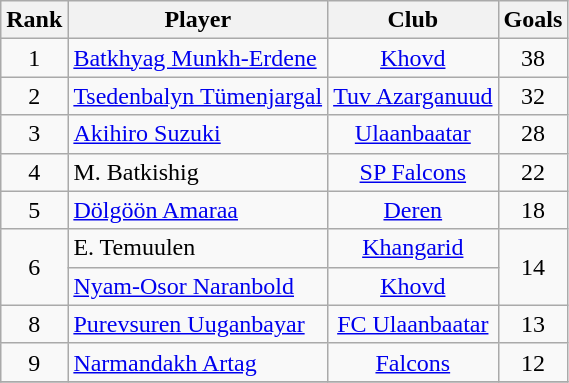<table class="wikitable" style="text-align:center;">
<tr>
<th>Rank</th>
<th>Player</th>
<th>Club</th>
<th>Goals</th>
</tr>
<tr>
<td>1</td>
<td align=left> <a href='#'>Batkhyag Munkh-Erdene</a></td>
<td><a href='#'>Khovd</a></td>
<td>38</td>
</tr>
<tr>
<td>2</td>
<td align=left> <a href='#'>Tsedenbalyn Tümenjargal</a></td>
<td><a href='#'>Tuv Azarganuud</a></td>
<td>32</td>
</tr>
<tr>
<td>3</td>
<td align=left> <a href='#'>Akihiro Suzuki</a></td>
<td><a href='#'>Ulaanbaatar</a></td>
<td>28</td>
</tr>
<tr>
<td>4</td>
<td align=left> M. Batkishig</td>
<td><a href='#'>SP Falcons</a></td>
<td>22</td>
</tr>
<tr>
<td>5</td>
<td align=left> <a href='#'>Dölgöön Amaraa</a></td>
<td><a href='#'>Deren</a></td>
<td>18</td>
</tr>
<tr>
<td rowspan="2">6</td>
<td align=left> E. Temuulen</td>
<td><a href='#'>Khangarid</a></td>
<td rowspan="2">14</td>
</tr>
<tr>
<td align=left> <a href='#'>Nyam-Osor Naranbold</a></td>
<td><a href='#'>Khovd</a></td>
</tr>
<tr>
<td>8</td>
<td align=left> <a href='#'>Purevsuren Uuganbayar</a></td>
<td><a href='#'>FC Ulaanbaatar</a></td>
<td>13</td>
</tr>
<tr>
<td>9</td>
<td align=left> <a href='#'>Narmandakh Artag</a></td>
<td><a href='#'>Falcons</a></td>
<td>12</td>
</tr>
<tr>
</tr>
</table>
